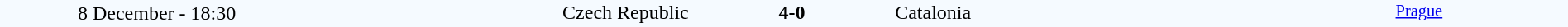<table style="width: 100%; background:#F5FAFF;" cellspacing="0">
<tr>
<td align=center rowspan=3 width=20%>8 December - 18:30</td>
</tr>
<tr>
<td width=24% align=right>Czech Republic </td>
<td align=center width=13%><strong>4-0</strong></td>
<td width=24%> Catalonia</td>
<td style=font-size:85% rowspan=3 valign=top align=center><a href='#'>Prague</a></td>
</tr>
<tr style=font-size:85%>
<td align=right valign=top></td>
<td></td>
<td></td>
</tr>
</table>
